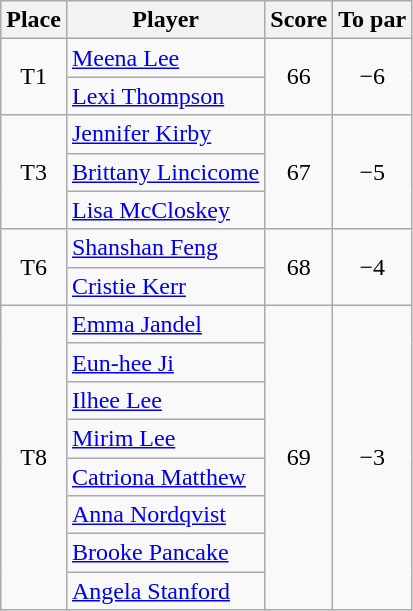<table class="wikitable">
<tr>
<th>Place</th>
<th>Player</th>
<th>Score</th>
<th>To par</th>
</tr>
<tr>
<td rowspan=2 align=center>T1</td>
<td> <a href='#'>Meena Lee</a></td>
<td rowspan=2 align=center>66</td>
<td rowspan=2 align=center>−6</td>
</tr>
<tr>
<td> <a href='#'>Lexi Thompson</a></td>
</tr>
<tr>
<td rowspan=3 align=center>T3</td>
<td> <a href='#'>Jennifer Kirby</a></td>
<td rowspan=3 align=center>67</td>
<td rowspan=3 align=center>−5</td>
</tr>
<tr>
<td> <a href='#'>Brittany Lincicome</a></td>
</tr>
<tr>
<td> <a href='#'>Lisa McCloskey</a></td>
</tr>
<tr>
<td rowspan=2 align=center>T6</td>
<td> <a href='#'>Shanshan Feng</a></td>
<td rowspan=2 align=center>68</td>
<td rowspan=2 align=center>−4</td>
</tr>
<tr>
<td> <a href='#'>Cristie Kerr</a></td>
</tr>
<tr>
<td rowspan=8 align=center>T8</td>
<td> <a href='#'>Emma Jandel</a></td>
<td rowspan=8 align=center>69</td>
<td rowspan=8 align=center>−3</td>
</tr>
<tr>
<td> <a href='#'>Eun-hee Ji</a></td>
</tr>
<tr>
<td> <a href='#'>Ilhee Lee</a></td>
</tr>
<tr>
<td> <a href='#'>Mirim Lee</a></td>
</tr>
<tr>
<td> <a href='#'>Catriona Matthew</a></td>
</tr>
<tr>
<td> <a href='#'>Anna Nordqvist</a></td>
</tr>
<tr>
<td> <a href='#'>Brooke Pancake</a></td>
</tr>
<tr>
<td> <a href='#'>Angela Stanford</a></td>
</tr>
</table>
